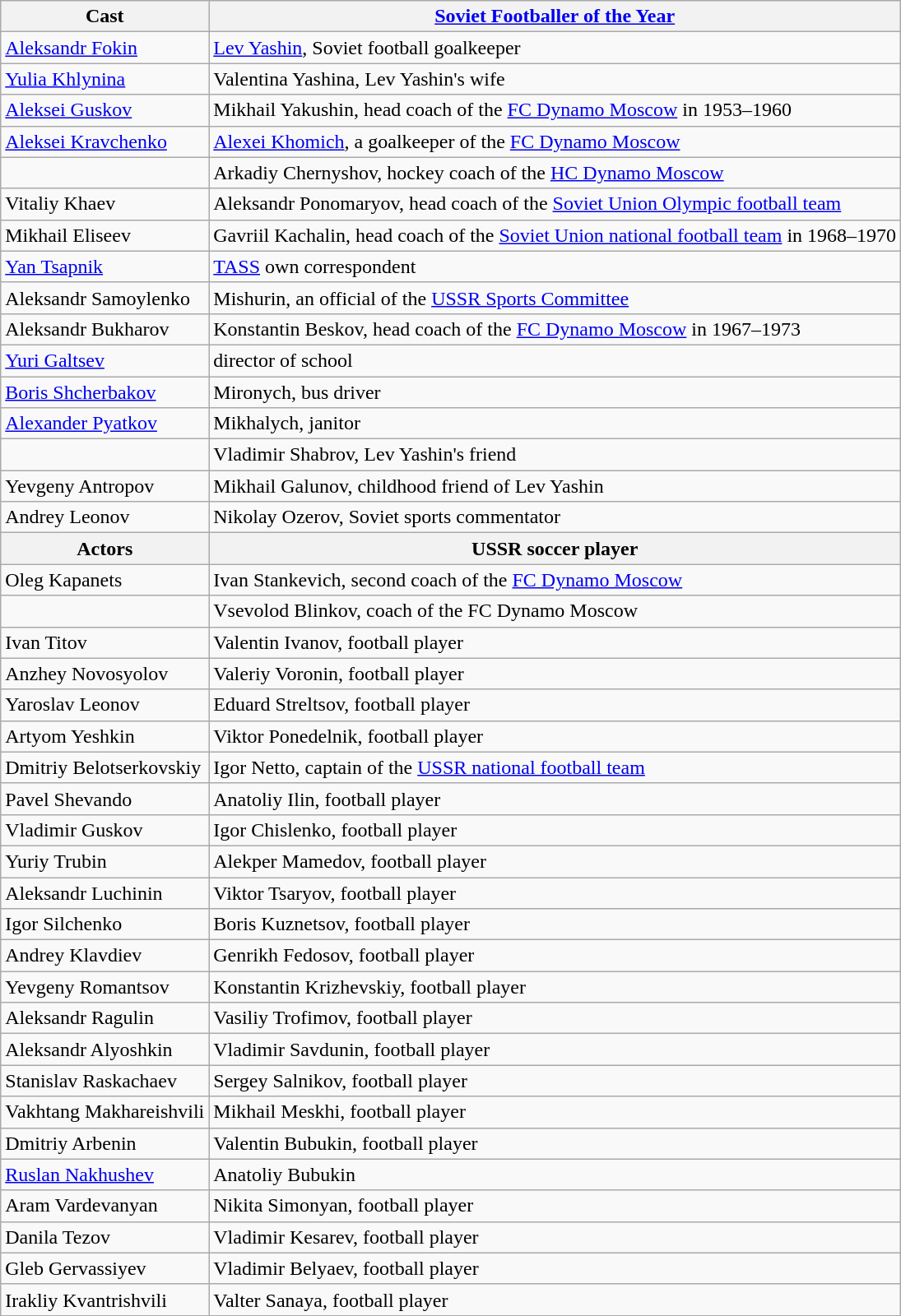<table class="wikitable">
<tr>
<th>Cast</th>
<th><a href='#'>Soviet Footballer of the Year</a></th>
</tr>
<tr>
<td><a href='#'>Aleksandr Fokin</a></td>
<td><a href='#'>Lev Yashin</a>, Soviet football goalkeeper</td>
</tr>
<tr>
<td><a href='#'>Yulia Khlynina</a></td>
<td>Valentina Yashina, Lev Yashin's wife</td>
</tr>
<tr>
<td><a href='#'>Aleksei Guskov</a></td>
<td>Mikhail Yakushin, head coach of the <a href='#'>FC Dynamo Moscow</a> in 1953–1960</td>
</tr>
<tr>
<td><a href='#'>Aleksei Kravchenko</a></td>
<td><a href='#'>Alexei Khomich</a>, a goalkeeper of the <a href='#'>FC Dynamo Moscow</a></td>
</tr>
<tr>
<td></td>
<td>Arkadiy Chernyshov, hockey coach of the <a href='#'>HC Dynamo Moscow</a></td>
</tr>
<tr>
<td>Vitaliy Khaev</td>
<td>Aleksandr Ponomaryov, head coach of the <a href='#'>Soviet Union Olympic football team</a></td>
</tr>
<tr>
<td>Mikhail Eliseev</td>
<td>Gavriil Kachalin, head coach of the <a href='#'>Soviet Union national football team</a> in 1968–1970</td>
</tr>
<tr>
<td><a href='#'>Yan Tsapnik</a></td>
<td><a href='#'>TASS</a> own correspondent</td>
</tr>
<tr>
<td>Aleksandr Samoylenko</td>
<td>Mishurin, an official of the <a href='#'>USSR Sports Committee</a></td>
</tr>
<tr>
<td>Aleksandr Bukharov</td>
<td>Konstantin Beskov, head coach of the <a href='#'>FC Dynamo Moscow</a> in 1967–1973</td>
</tr>
<tr>
<td><a href='#'>Yuri Galtsev</a></td>
<td>director of school</td>
</tr>
<tr>
<td><a href='#'>Boris Shcherbakov</a></td>
<td>Mironych, bus driver</td>
</tr>
<tr>
<td><a href='#'>Alexander Pyatkov</a></td>
<td>Mikhalych, janitor</td>
</tr>
<tr>
<td></td>
<td>Vladimir Shabrov, Lev Yashin's friend</td>
</tr>
<tr>
<td>Yevgeny Antropov</td>
<td>Mikhail Galunov, childhood friend of Lev Yashin</td>
</tr>
<tr>
<td>Andrey Leonov</td>
<td>Nikolay Ozerov, Soviet sports commentator</td>
</tr>
<tr>
<th>Actors</th>
<th>USSR soccer player</th>
</tr>
<tr>
<td>Oleg Kapanets</td>
<td>Ivan Stankevich, second coach of the <a href='#'>FC Dynamo Moscow</a></td>
</tr>
<tr>
<td></td>
<td>Vsevolod Blinkov, coach of the FC Dynamo Moscow</td>
</tr>
<tr>
<td>Ivan Titov</td>
<td>Valentin Ivanov, football player</td>
</tr>
<tr>
<td>Anzhey Novosyolov</td>
<td>Valeriy Voronin, football player</td>
</tr>
<tr>
<td>Yaroslav Leonov</td>
<td>Eduard Streltsov, football player</td>
</tr>
<tr>
<td>Artyom Yeshkin</td>
<td>Viktor Ponedelnik, football player</td>
</tr>
<tr>
<td>Dmitriy Belotserkovskiy</td>
<td>Igor Netto, captain of the <a href='#'>USSR national football team</a></td>
</tr>
<tr>
<td>Pavel Shevando</td>
<td>Anatoliy Ilin, football player</td>
</tr>
<tr>
<td>Vladimir Guskov</td>
<td>Igor Chislenko, football player</td>
</tr>
<tr>
<td>Yuriy Trubin</td>
<td>Alekper Mamedov, football player</td>
</tr>
<tr>
<td>Aleksandr Luchinin</td>
<td>Viktor Tsaryov, football player</td>
</tr>
<tr>
<td>Igor Silchenko</td>
<td>Boris Kuznetsov, football player</td>
</tr>
<tr>
<td>Andrey Klavdiev</td>
<td>Genrikh Fedosov, football player</td>
</tr>
<tr>
<td>Yevgeny Romantsov</td>
<td>Konstantin Krizhevskiy, football player</td>
</tr>
<tr>
<td>Aleksandr Ragulin</td>
<td>Vasiliy Trofimov, football player</td>
</tr>
<tr>
<td>Aleksandr Alyoshkin</td>
<td>Vladimir Savdunin, football player</td>
</tr>
<tr>
<td>Stanislav Raskachaev</td>
<td>Sergey Salnikov, football player</td>
</tr>
<tr>
<td>Vakhtang Makhareishvili</td>
<td>Mikhail Meskhi, football player</td>
</tr>
<tr>
<td>Dmitriy Arbenin</td>
<td>Valentin Bubukin, football player</td>
</tr>
<tr>
<td><a href='#'>Ruslan Nakhushev</a></td>
<td>Anatoliy Bubukin</td>
</tr>
<tr>
<td>Aram Vardevanyan</td>
<td>Nikita Simonyan, football player</td>
</tr>
<tr>
<td>Danila Tezov</td>
<td>Vladimir Kesarev, football player</td>
</tr>
<tr>
<td>Gleb Gervassiyev</td>
<td>Vladimir Belyaev, football player</td>
</tr>
<tr>
<td>Irakliy Kvantrishvili</td>
<td>Valter Sanaya, football player</td>
</tr>
</table>
